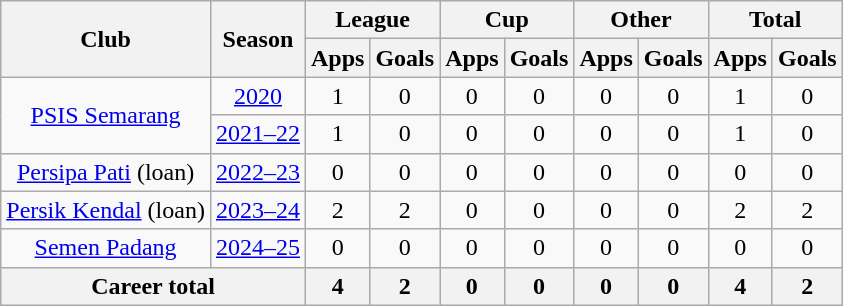<table class="wikitable" style="text-align: center">
<tr>
<th rowspan="2">Club</th>
<th rowspan="2">Season</th>
<th colspan="2">League</th>
<th colspan="2">Cup</th>
<th colspan="2">Other</th>
<th colspan="2">Total</th>
</tr>
<tr>
<th>Apps</th>
<th>Goals</th>
<th>Apps</th>
<th>Goals</th>
<th>Apps</th>
<th>Goals</th>
<th>Apps</th>
<th>Goals</th>
</tr>
<tr>
<td rowspan="2"><a href='#'>PSIS Semarang</a></td>
<td><a href='#'>2020</a></td>
<td>1</td>
<td>0</td>
<td>0</td>
<td>0</td>
<td>0</td>
<td>0</td>
<td>1</td>
<td>0</td>
</tr>
<tr>
<td><a href='#'>2021–22</a></td>
<td>1</td>
<td>0</td>
<td>0</td>
<td>0</td>
<td>0</td>
<td>0</td>
<td>1</td>
<td>0</td>
</tr>
<tr>
<td><a href='#'>Persipa Pati</a> (loan)</td>
<td><a href='#'>2022–23</a></td>
<td>0</td>
<td>0</td>
<td>0</td>
<td>0</td>
<td>0</td>
<td>0</td>
<td>0</td>
<td>0</td>
</tr>
<tr>
<td><a href='#'>Persik Kendal</a> (loan)</td>
<td><a href='#'>2023–24</a></td>
<td>2</td>
<td>2</td>
<td>0</td>
<td>0</td>
<td>0</td>
<td>0</td>
<td>2</td>
<td>2</td>
</tr>
<tr>
<td><a href='#'>Semen Padang</a></td>
<td><a href='#'>2024–25</a></td>
<td>0</td>
<td>0</td>
<td>0</td>
<td>0</td>
<td>0</td>
<td>0</td>
<td>0</td>
<td>0</td>
</tr>
<tr>
<th colspan="2">Career total</th>
<th>4</th>
<th>2</th>
<th>0</th>
<th>0</th>
<th>0</th>
<th>0</th>
<th>4</th>
<th>2</th>
</tr>
</table>
